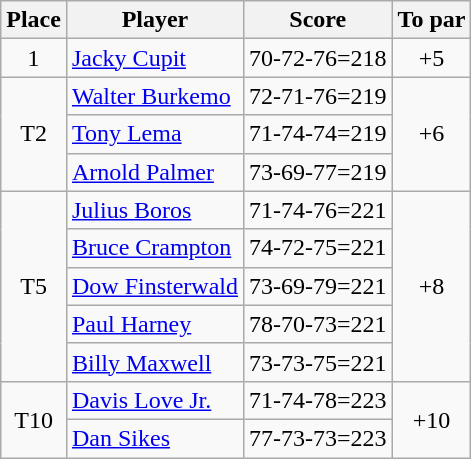<table class=wikitable>
<tr>
<th>Place</th>
<th>Player</th>
<th>Score</th>
<th>To par</th>
</tr>
<tr>
<td align=center>1</td>
<td> <a href='#'>Jacky Cupit</a></td>
<td align=center>70-72-76=218</td>
<td align=center>+5</td>
</tr>
<tr>
<td align=center rowspan=3>T2</td>
<td> <a href='#'>Walter Burkemo</a></td>
<td>72-71-76=219</td>
<td rowspan=3 align=center>+6</td>
</tr>
<tr>
<td> <a href='#'>Tony Lema</a></td>
<td align=center>71-74-74=219</td>
</tr>
<tr>
<td> <a href='#'>Arnold Palmer</a></td>
<td align=center>73-69-77=219</td>
</tr>
<tr>
<td align=center rowspan=5>T5</td>
<td> <a href='#'>Julius Boros</a></td>
<td align=center>71-74-76=221</td>
<td rowspan=5 align=center>+8</td>
</tr>
<tr>
<td> <a href='#'>Bruce Crampton</a></td>
<td align=center>74-72-75=221</td>
</tr>
<tr>
<td> <a href='#'>Dow Finsterwald</a></td>
<td align=center>73-69-79=221</td>
</tr>
<tr>
<td> <a href='#'>Paul Harney</a></td>
<td>78-70-73=221</td>
</tr>
<tr>
<td> <a href='#'>Billy Maxwell</a></td>
<td align=center>73-73-75=221</td>
</tr>
<tr>
<td align=center rowspan=2>T10</td>
<td> <a href='#'>Davis Love Jr.</a></td>
<td align=center>71-74-78=223</td>
<td rowspan=2 align=center>+10</td>
</tr>
<tr>
<td> <a href='#'>Dan Sikes</a></td>
<td align=center>77-73-73=223</td>
</tr>
</table>
